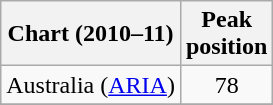<table class="wikitable sortable">
<tr>
<th>Chart (2010–11)</th>
<th>Peak<br>position</th>
</tr>
<tr>
<td>Australia (<a href='#'>ARIA</a>)</td>
<td align="center">78</td>
</tr>
<tr>
</tr>
<tr>
</tr>
<tr>
</tr>
<tr>
</tr>
<tr>
</tr>
<tr>
</tr>
<tr>
</tr>
<tr>
</tr>
</table>
